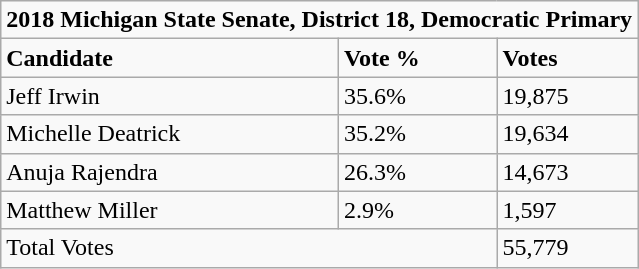<table class="wikitable">
<tr>
<td colspan="3"><strong>2018 Michigan State Senate, District 18, Democratic Primary</strong></td>
</tr>
<tr>
<td><strong>Candidate</strong></td>
<td><strong>Vote %</strong></td>
<td><strong>Votes</strong></td>
</tr>
<tr>
<td>Jeff Irwin</td>
<td>35.6%</td>
<td>19,875</td>
</tr>
<tr>
<td>Michelle Deatrick</td>
<td>35.2%</td>
<td>19,634</td>
</tr>
<tr>
<td>Anuja Rajendra</td>
<td>26.3%</td>
<td>14,673</td>
</tr>
<tr>
<td>Matthew Miller</td>
<td>2.9%</td>
<td>1,597</td>
</tr>
<tr>
<td colspan="2">Total Votes</td>
<td>55,779</td>
</tr>
</table>
